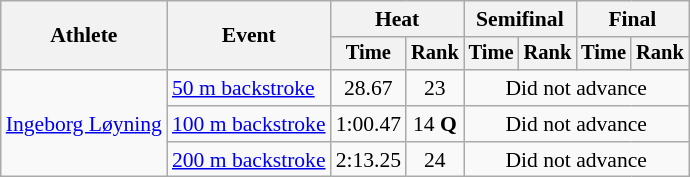<table class="wikitable" style="text-align:center; font-size:90%">
<tr>
<th rowspan="2">Athlete</th>
<th rowspan="2">Event</th>
<th colspan="2">Heat</th>
<th colspan="2">Semifinal</th>
<th colspan="2">Final</th>
</tr>
<tr style="font-size:95%">
<th>Time</th>
<th>Rank</th>
<th>Time</th>
<th>Rank</th>
<th>Time</th>
<th>Rank</th>
</tr>
<tr>
<td align=left rowspan=3><a href='#'>Ingeborg Løyning</a></td>
<td align=left><a href='#'>50 m backstroke</a></td>
<td>28.67</td>
<td>23</td>
<td colspan=4>Did not advance</td>
</tr>
<tr>
<td align=left><a href='#'>100 m backstroke</a></td>
<td>1:00.47</td>
<td>14 <strong>Q</strong></td>
<td colspan=4>Did not advance</td>
</tr>
<tr>
<td align=left><a href='#'>200 m backstroke</a></td>
<td>2:13.25</td>
<td>24</td>
<td colspan=4>Did not advance</td>
</tr>
</table>
